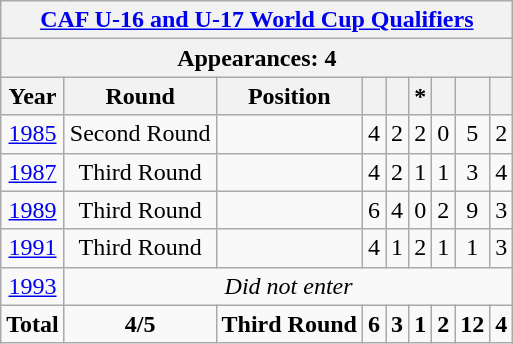<table class="wikitable" style="text-align: center;">
<tr>
<th colspan=9><a href='#'>CAF U-16 and U-17 World Cup Qualifiers</a></th>
</tr>
<tr>
<th colspan=9>Appearances: 4</th>
</tr>
<tr>
<th>Year</th>
<th>Round</th>
<th>Position</th>
<th></th>
<th></th>
<th>*</th>
<th></th>
<th></th>
<th></th>
</tr>
<tr>
<td><a href='#'>1985</a></td>
<td>Second Round</td>
<td></td>
<td>4</td>
<td>2</td>
<td>2</td>
<td>0</td>
<td>5</td>
<td>2</td>
</tr>
<tr>
<td><a href='#'>1987</a></td>
<td>Third Round</td>
<td></td>
<td>4</td>
<td>2</td>
<td>1</td>
<td>1</td>
<td>3</td>
<td>4</td>
</tr>
<tr>
<td><a href='#'>1989</a></td>
<td>Third Round</td>
<td></td>
<td>6</td>
<td>4</td>
<td>0</td>
<td>2</td>
<td>9</td>
<td>3</td>
</tr>
<tr>
<td><a href='#'>1991</a></td>
<td>Third Round</td>
<td></td>
<td>4</td>
<td>1</td>
<td>2</td>
<td>1</td>
<td>1</td>
<td>3</td>
</tr>
<tr>
<td><a href='#'>1993</a></td>
<td colspan=8 rowspan=1><em>Did not enter</em></td>
</tr>
<tr>
<td><strong>Total</strong></td>
<td><strong>4/5</strong></td>
<td><strong>Third Round</strong></td>
<td><strong>6</strong></td>
<td><strong>3</strong></td>
<td><strong>1</strong></td>
<td><strong>2</strong></td>
<td><strong>12</strong></td>
<td><strong>4</strong></td>
</tr>
</table>
